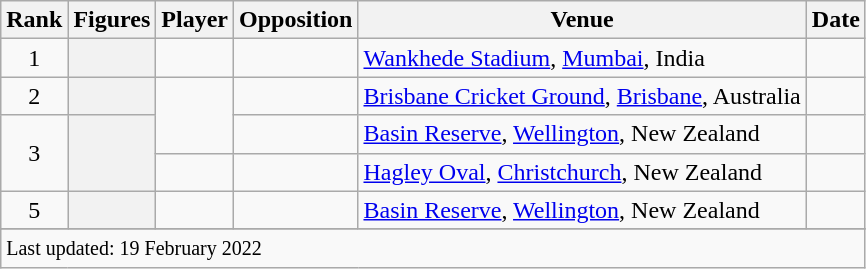<table class="wikitable plainrowheaders sortable">
<tr>
<th scope=col>Rank</th>
<th scope=col>Figures</th>
<th scope=col>Player</th>
<th scope=col>Opposition</th>
<th scope=col>Venue</th>
<th scope=col>Date</th>
</tr>
<tr>
<td align=center>1</td>
<th scope=row style=text-align:center;></th>
<td></td>
<td></td>
<td><a href='#'>Wankhede Stadium</a>, <a href='#'>Mumbai</a>, India</td>
<td></td>
</tr>
<tr>
<td align=center>2</td>
<th scope=row style=text-align:center;></th>
<td rowspan=2></td>
<td></td>
<td><a href='#'>Brisbane Cricket Ground</a>, <a href='#'>Brisbane</a>, Australia</td>
<td></td>
</tr>
<tr>
<td align=center rowspan=2>3</td>
<th scope=row style=text-align:center; rowspan=2></th>
<td></td>
<td><a href='#'>Basin Reserve</a>, <a href='#'>Wellington</a>, New Zealand</td>
<td></td>
</tr>
<tr>
<td></td>
<td></td>
<td><a href='#'>Hagley Oval</a>, <a href='#'>Christchurch</a>, New Zealand</td>
<td></td>
</tr>
<tr>
<td align=center>5</td>
<th scope=row style=text-align:center;></th>
<td></td>
<td></td>
<td><a href='#'>Basin Reserve</a>, <a href='#'>Wellington</a>, New Zealand</td>
<td></td>
</tr>
<tr>
</tr>
<tr class=sortbottom>
<td colspan=6><small>Last updated: 19 February 2022</small></td>
</tr>
</table>
